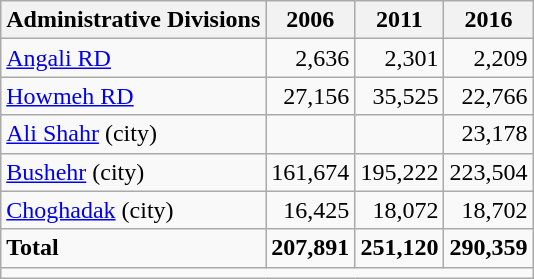<table class="wikitable">
<tr>
<th>Administrative Divisions</th>
<th>2006</th>
<th>2011</th>
<th>2016</th>
</tr>
<tr>
<td><a href='#'>Angali RD</a></td>
<td style="text-align: right;">2,636</td>
<td style="text-align: right;">2,301</td>
<td style="text-align: right;">2,209</td>
</tr>
<tr>
<td><a href='#'>Howmeh RD</a></td>
<td style="text-align: right;">27,156</td>
<td style="text-align: right;">35,525</td>
<td style="text-align: right;">22,766</td>
</tr>
<tr>
<td><a href='#'>Ali Shahr</a> (city)</td>
<td style="text-align: right;"></td>
<td style="text-align: right;"></td>
<td style="text-align: right;">23,178</td>
</tr>
<tr>
<td><a href='#'>Bushehr</a> (city)</td>
<td style="text-align: right;">161,674</td>
<td style="text-align: right;">195,222</td>
<td style="text-align: right;">223,504</td>
</tr>
<tr>
<td><a href='#'>Choghadak</a> (city)</td>
<td style="text-align: right;">16,425</td>
<td style="text-align: right;">18,072</td>
<td style="text-align: right;">18,702</td>
</tr>
<tr>
<td><strong>Total</strong></td>
<td style="text-align: right;"><strong>207,891</strong></td>
<td style="text-align: right;"><strong>251,120</strong></td>
<td style="text-align: right;"><strong>290,359</strong></td>
</tr>
<tr>
<td colspan=4></td>
</tr>
</table>
